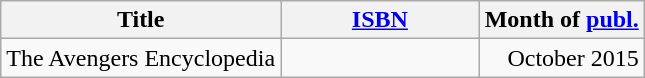<table class="wikitable">
<tr>
<th>Title</th>
<th width="125"><a href='#'>ISBN</a></th>
<th>Month of <a href='#'>publ.</a></th>
</tr>
<tr align="center">
<td align="left">The Avengers Encyclopedia</td>
<td></td>
<td align="right">October 2015</td>
</tr>
</table>
